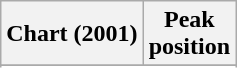<table class="wikitable sortable plainrowheaders" style="text-align:center">
<tr>
<th scope="col">Chart (2001)</th>
<th scope="col">Peak<br> position</th>
</tr>
<tr>
</tr>
<tr>
</tr>
</table>
